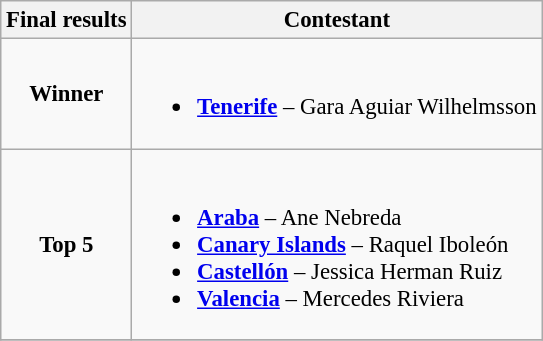<table class="wikitable sortable" style="font-size: 95%;">
<tr>
<th>Final results</th>
<th>Contestant</th>
</tr>
<tr>
<td style="text-align:center;"><strong>Winner</strong></td>
<td><br><ul><li> <strong><a href='#'>Tenerife</a></strong> – Gara Aguiar Wilhelmsson</li></ul></td>
</tr>
<tr>
<td style="text-align:center;"><strong>Top 5</strong></td>
<td><br><ul><li> <strong><a href='#'>Araba</a></strong> – Ane Nebreda</li><li> <strong><a href='#'>Canary Islands</a></strong> – Raquel Iboleón</li><li> <strong><a href='#'>Castellón</a></strong> – Jessica Herman Ruiz</li><li> <strong><a href='#'>Valencia</a></strong> – Mercedes Riviera</li></ul></td>
</tr>
<tr>
</tr>
</table>
